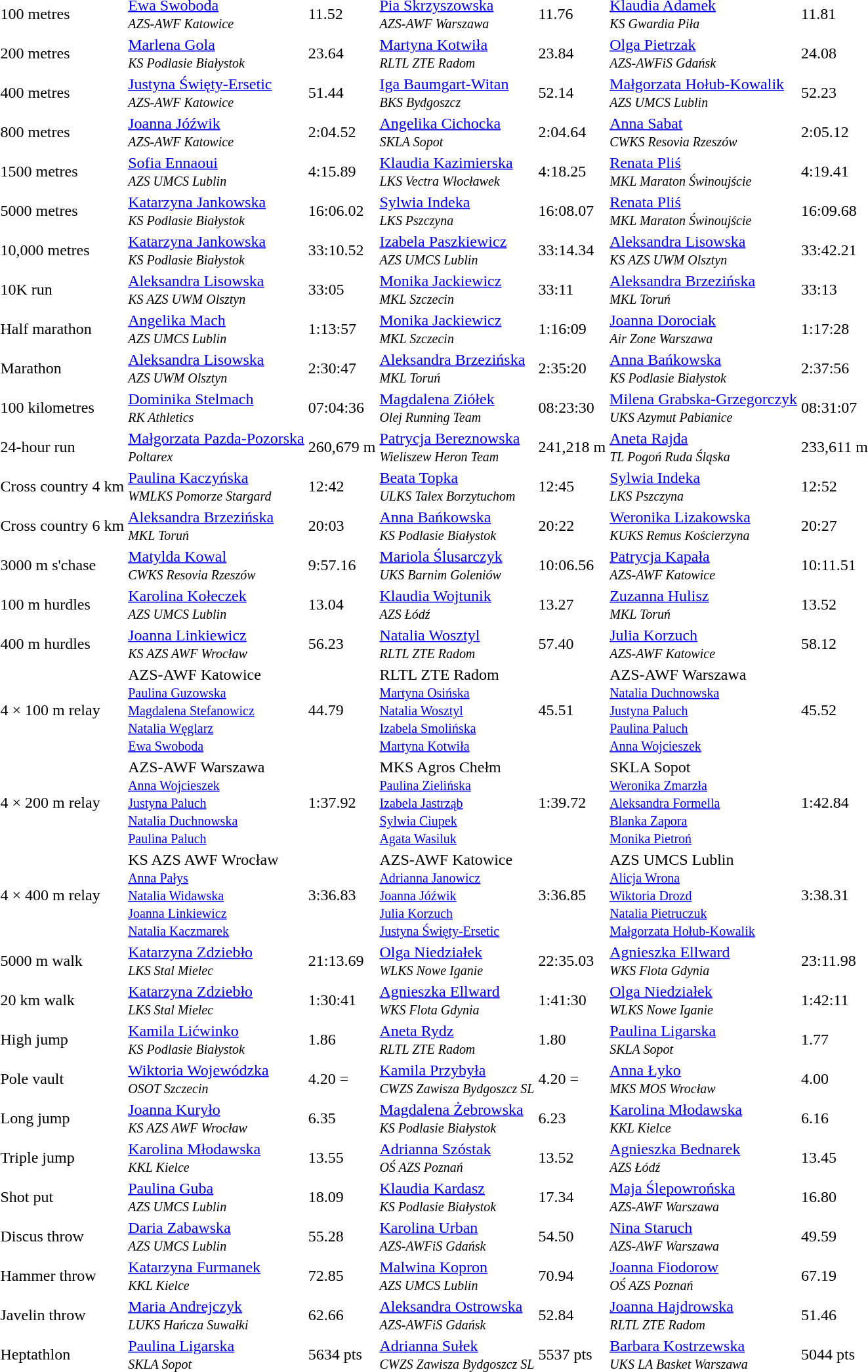<table>
<tr>
<td>100 metres</td>
<td><a href='#'>Ewa Swoboda</a><br><small><em>AZS-AWF Katowice</em></small></td>
<td>11.52</td>
<td><a href='#'>Pia Skrzyszowska</a><br><small><em>AZS-AWF Warszawa</em></small></td>
<td>11.76</td>
<td><a href='#'>Klaudia Adamek</a><br><small><em>KS Gwardia Piła</em></small></td>
<td>11.81</td>
</tr>
<tr>
<td>200 metres</td>
<td><a href='#'>Marlena Gola</a><br><small><em>KS Podlasie Białystok</em></small></td>
<td>23.64</td>
<td><a href='#'>Martyna Kotwiła</a><br><small><em>RLTL ZTE Radom</em></small></td>
<td>23.84</td>
<td><a href='#'>Olga Pietrzak</a><br><small><em>AZS-AWFiS Gdańsk</em></small></td>
<td>24.08</td>
</tr>
<tr>
<td>400 metres</td>
<td><a href='#'>Justyna Święty-Ersetic</a><br><small><em>AZS-AWF Katowice</em></small></td>
<td>51.44 </td>
<td><a href='#'>Iga Baumgart-Witan</a><br><small><em>BKS Bydgoszcz</em></small></td>
<td>52.14 </td>
<td><a href='#'>Małgorzata Hołub-Kowalik</a><br><small><em>AZS UMCS Lublin</em></small></td>
<td>52.23</td>
</tr>
<tr>
<td>800 metres</td>
<td><a href='#'>Joanna Jóźwik</a><br><small><em>AZS-AWF Katowice</em></small></td>
<td>2:04.52</td>
<td><a href='#'>Angelika Cichocka</a><br><small><em>SKLA Sopot</em></small></td>
<td>2:04.64</td>
<td><a href='#'>Anna Sabat</a><br><small><em>CWKS Resovia Rzeszów</em></small></td>
<td>2:05.12</td>
</tr>
<tr>
<td>1500 metres</td>
<td><a href='#'>Sofia Ennaoui</a><br><small><em>AZS UMCS Lublin</em></small></td>
<td>4:15.89 </td>
<td><a href='#'>Klaudia Kazimierska</a><br><small><em>LKS Vectra Włocławek</em></small></td>
<td>4:18.25</td>
<td><a href='#'>Renata Pliś</a><br><small><em>MKL Maraton Świnoujście</em></small></td>
<td>4:19.41</td>
</tr>
<tr>
<td>5000 metres</td>
<td><a href='#'>Katarzyna Jankowska</a><br><small><em>KS Podlasie Białystok</em></small></td>
<td>16:06.02</td>
<td><a href='#'>Sylwia Indeka</a><br><small><em>LKS Pszczyna</em></small></td>
<td>16:08.07</td>
<td><a href='#'>Renata Pliś</a><br><small><em>MKL Maraton Świnoujście</em></small></td>
<td>16:09.68</td>
</tr>
<tr>
<td>10,000 metres</td>
<td><a href='#'>Katarzyna Jankowska</a><br><small><em>KS Podlasie Białystok</em></small></td>
<td>33:10.52</td>
<td><a href='#'>Izabela Paszkiewicz</a><br><small><em>AZS UMCS Lublin</em></small></td>
<td>33:14.34 </td>
<td><a href='#'>Aleksandra Lisowska</a><br><small><em>KS AZS UWM Olsztyn</em></small></td>
<td>33:42.21 </td>
</tr>
<tr>
<td>10K run</td>
<td><a href='#'>Aleksandra Lisowska</a><br><small><em>KS AZS UWM Olsztyn</em></small></td>
<td>33:05</td>
<td><a href='#'>Monika Jackiewicz</a><br><small><em>MKL Szczecin</em></small></td>
<td>33:11</td>
<td><a href='#'>Aleksandra Brzezińska</a><br><small><em>MKL Toruń</em></small></td>
<td>33:13</td>
</tr>
<tr>
<td>Half marathon</td>
<td><a href='#'>Angelika Mach</a><br><small><em>AZS UMCS Lublin</em></small></td>
<td>1:13:57 </td>
<td><a href='#'>Monika Jackiewicz</a><br><small><em>MKL Szczecin</em></small></td>
<td>1:16:09 </td>
<td><a href='#'>Joanna Dorociak</a><br><small><em>Air Zone Warszawa</em></small></td>
<td>1:17:28 </td>
</tr>
<tr>
<td>Marathon</td>
<td><a href='#'>Aleksandra Lisowska</a><br><small><em>AZS UWM Olsztyn</em></small></td>
<td>2:30:47 </td>
<td><a href='#'>Aleksandra Brzezińska</a><br><small><em>MKL Toruń</em></small></td>
<td>2:35:20</td>
<td><a href='#'>Anna Bańkowska</a><br><small><em>KS Podlasie Białystok</em></small></td>
<td>2:37:56</td>
</tr>
<tr>
<td>100 kilometres</td>
<td><a href='#'>Dominika Stelmach</a><br><small><em>RK Athletics</em></small></td>
<td>07:04:36</td>
<td><a href='#'>Magdalena Ziółek</a><br><small><em>Olej Running Team</em></small></td>
<td>08:23:30</td>
<td><a href='#'>Milena Grabska-Grzegorczyk</a><br><small><em>UKS Azymut Pabianice</em></small></td>
<td>08:31:07</td>
</tr>
<tr>
<td>24-hour run</td>
<td><a href='#'>Małgorzata Pazda-Pozorska</a><br><small><em>Poltarex</em></small></td>
<td>260,679 m </td>
<td><a href='#'>Patrycja Bereznowska</a><br><small><em>Wieliszew Heron Team</em></small></td>
<td>241,218 m</td>
<td><a href='#'>Aneta Rajda</a><br><small><em>TL Pogoń Ruda Śląska</em></small></td>
<td>233,611 m</td>
</tr>
<tr>
<td>Cross country 4 km</td>
<td><a href='#'>Paulina Kaczyńska</a><br><small><em>WMLKS Pomorze Stargard</em></small></td>
<td>12:42</td>
<td><a href='#'>Beata Topka</a><br><small><em>	ULKS Talex Borzytuchom</em></small></td>
<td>12:45</td>
<td><a href='#'>Sylwia Indeka</a><br><small><em>LKS Pszczyna</em></small></td>
<td>12:52</td>
</tr>
<tr>
<td>Cross country 6 km</td>
<td><a href='#'>Aleksandra Brzezińska</a><br><small><em>MKL Toruń</em></small></td>
<td>20:03</td>
<td><a href='#'>Anna Bańkowska</a><br><small><em>KS Podlasie Białystok</em></small></td>
<td>20:22</td>
<td><a href='#'>Weronika Lizakowska</a><br><small><em>KUKS Remus Kościerzyna</em></small></td>
<td>20:27</td>
</tr>
<tr>
<td>3000 m s'chase</td>
<td><a href='#'>Matylda Kowal</a><br><small><em>CWKS Resovia Rzeszów</em></small></td>
<td>9:57.16 </td>
<td><a href='#'>Mariola Ślusarczyk</a><br><small><em>UKS Barnim Goleniów</em></small></td>
<td>10:06.56 </td>
<td><a href='#'>Patrycja Kapała</a><br><small><em>AZS-AWF Katowice</em></small></td>
<td>10:11.51 </td>
</tr>
<tr>
<td>100 m hurdles</td>
<td><a href='#'>Karolina Kołeczek</a><br><small><em>AZS UMCS Lublin</em></small></td>
<td>13.04</td>
<td><a href='#'>Klaudia Wojtunik</a><br><small><em>AZS Łódź </em></small></td>
<td>13.27</td>
<td><a href='#'>Zuzanna Hulisz</a><br><small><em>MKL Toruń</em></small></td>
<td>13.52</td>
</tr>
<tr>
<td>400 m hurdles</td>
<td><a href='#'>Joanna Linkiewicz</a><br><small><em>KS AZS AWF Wrocław</em></small></td>
<td>56.23</td>
<td><a href='#'>Natalia Wosztyl</a><br><small><em>RLTL ZTE Radom</em></small></td>
<td>57.40 </td>
<td><a href='#'>Julia Korzuch</a><br><small><em>AZS-AWF Katowice</em></small></td>
<td>58.12</td>
</tr>
<tr>
<td>4 × 100 m relay</td>
<td>AZS-AWF Katowice<br><small><a href='#'>Paulina Guzowska</a><br><a href='#'>Magdalena Stefanowicz</a><br><a href='#'>Natalia Węglarz</a><br><a href='#'>Ewa Swoboda</a></small></td>
<td>44.79</td>
<td>RLTL ZTE Radom<br><small><a href='#'>Martyna Osińska</a><br><a href='#'>Natalia Wosztyl</a><br><a href='#'>Izabela Smolińska</a><br><a href='#'>Martyna Kotwiła</a></small></td>
<td>45.51</td>
<td>AZS-AWF Warszawa<br><small><a href='#'>Natalia Duchnowska</a><br><a href='#'>Justyna Paluch</a><br><a href='#'>Paulina Paluch</a><br><a href='#'>Anna Wojcieszek</a></small></td>
<td>45.52</td>
</tr>
<tr>
<td>4 × 200 m relay</td>
<td>AZS-AWF Warszawa<br><small><a href='#'>Anna Wojcieszek</a><br><a href='#'>Justyna Paluch</a><br><a href='#'>Natalia Duchnowska</a><br><a href='#'>Paulina Paluch</a></small></td>
<td>1:37.92</td>
<td>MKS Agros Chełm<br><small><a href='#'>Paulina Zielińska</a><br><a href='#'>Izabela Jastrząb</a><br><a href='#'>Sylwia Ciupek</a><br><a href='#'>Agata Wasiluk</a></small></td>
<td>1:39.72</td>
<td>SKLA Sopot<br><small><a href='#'>Weronika Zmarzła</a><br><a href='#'>Aleksandra Formella</a><br><a href='#'>Blanka Zapora</a><br><a href='#'>Monika Pietroń</a></small></td>
<td>1:42.84</td>
</tr>
<tr>
<td>4 × 400 m relay</td>
<td>KS AZS AWF Wrocław<br><small><a href='#'>Anna Pałys</a><br><a href='#'>Natalia Widawska</a><br><a href='#'>Joanna Linkiewicz</a><br><a href='#'>Natalia Kaczmarek</a></small></td>
<td>3:36.83</td>
<td>AZS-AWF Katowice<br><small><a href='#'>Adrianna Janowicz</a><br><a href='#'>Joanna Jóźwik</a><br><a href='#'>Julia Korzuch</a><br><a href='#'>Justyna Święty-Ersetic</a></small></td>
<td>3:36.85</td>
<td>AZS UMCS Lublin<br><small><a href='#'>Alicja Wrona</a><br><a href='#'>Wiktoria Drozd</a><br><a href='#'>Natalia Pietruczuk</a><br><a href='#'>Małgorzata Hołub-Kowalik</a></small></td>
<td>3:38.31</td>
</tr>
<tr>
<td>5000 m walk</td>
<td><a href='#'>Katarzyna Zdziebło</a><br><small><em>LKS Stal Mielec</em></small></td>
<td>21:13.69 </td>
<td><a href='#'>Olga Niedziałek</a><br><small><em>WLKS Nowe Iganie</em></small></td>
<td>22:35.03</td>
<td><a href='#'>Agnieszka Ellward</a><br><small><em>WKS Flota Gdynia</em></small></td>
<td>23:11.98</td>
</tr>
<tr>
<td>20 km walk</td>
<td><a href='#'>Katarzyna Zdziebło</a><br><small><em>LKS Stal Mielec</em></small></td>
<td>1:30:41 </td>
<td><a href='#'>Agnieszka Ellward</a><br><small><em>WKS Flota Gdynia</em></small></td>
<td>1:41:30</td>
<td><a href='#'>Olga Niedziałek</a><br><small><em>WLKS Nowe Iganie</em></small></td>
<td>1:42:11</td>
</tr>
<tr>
<td>High jump</td>
<td><a href='#'>Kamila Lićwinko</a><br><small><em>KS Podlasie Białystok</em></small></td>
<td>1.86 </td>
<td><a href='#'>Aneta Rydz</a><br><small><em>RLTL ZTE Radom</em></small></td>
<td>1.80 </td>
<td><a href='#'>Paulina Ligarska</a><br><small><em>SKLA Sopot</em></small></td>
<td>1.77</td>
</tr>
<tr>
<td>Pole vault</td>
<td><a href='#'>Wiktoria Wojewódzka</a><br><small><em>OSOT Szczecin</em></small></td>
<td>4.20 =</td>
<td><a href='#'>Kamila Przybyła</a><br><small><em>CWZS Zawisza Bydgoszcz SL</em></small></td>
<td>4.20 =</td>
<td><a href='#'>Anna Łyko</a><br><small><em>MKS MOS Wrocław</em></small></td>
<td>4.00</td>
</tr>
<tr>
<td>Long jump</td>
<td><a href='#'>Joanna Kuryło</a><br><small><em>KS AZS AWF Wrocław</em></small></td>
<td>6.35</td>
<td><a href='#'>Magdalena Żebrowska</a><br><small><em>KS Podlasie Białystok</em></small></td>
<td>6.23</td>
<td><a href='#'>Karolina Młodawska</a><br><small><em>KKL Kielce</em></small></td>
<td>6.16</td>
</tr>
<tr>
<td>Triple jump</td>
<td><a href='#'>Karolina Młodawska</a><br><small><em>KKL Kielce</em></small></td>
<td>13.55 </td>
<td><a href='#'>Adrianna Szóstak</a><br><small><em>OŚ AZS Poznań</em></small></td>
<td>13.52 </td>
<td><a href='#'>Agnieszka Bednarek</a><br><small><em>AZS Łódź</em></small></td>
<td>13.45 </td>
</tr>
<tr>
<td>Shot put</td>
<td><a href='#'>Paulina Guba</a><br><small><em>AZS UMCS Lublin</em></small></td>
<td>18.09 </td>
<td><a href='#'>Klaudia Kardasz</a><br><small><em>KS Podlasie Białystok</em></small></td>
<td>17.34</td>
<td><a href='#'>Maja Ślepowrońska</a><br><small><em>AZS-AWF Warszawa</em></small></td>
<td>16.80 </td>
</tr>
<tr>
<td>Discus throw</td>
<td><a href='#'>Daria Zabawska</a><br><small><em>AZS UMCS Lublin</em></small></td>
<td>55.28</td>
<td><a href='#'>Karolina Urban</a><br><small><em>AZS-AWFiS Gdańsk</em></small></td>
<td>54.50</td>
<td><a href='#'>Nina Staruch</a><br><small><em>AZS-AWF Warszawa</em></small></td>
<td>49.59</td>
</tr>
<tr>
<td>Hammer throw</td>
<td><a href='#'>Katarzyna Furmanek</a><br><small><em>KKL Kielce</em></small></td>
<td>72.85</td>
<td><a href='#'>Malwina Kopron</a><br><small><em>AZS UMCS Lublin</em></small></td>
<td>70.94</td>
<td><a href='#'>Joanna Fiodorow</a><br><small><em>OŚ AZS Poznań</em></small></td>
<td>67.19</td>
</tr>
<tr>
<td>Javelin throw</td>
<td><a href='#'>Maria Andrejczyk</a><br><small><em>LUKS Hańcza Suwałki</em></small></td>
<td>62.66 </td>
<td><a href='#'>Aleksandra Ostrowska</a><br><small><em>AZS-AWFiS Gdańsk</em></small></td>
<td>52.84</td>
<td><a href='#'>Joanna Hajdrowska</a><br><small><em>RLTL ZTE Radom</em></small></td>
<td>51.46 </td>
</tr>
<tr>
<td>Heptathlon</td>
<td><a href='#'>Paulina Ligarska</a><br><small><em>SKLA Sopot</em></small></td>
<td>5634 pts</td>
<td><a href='#'>Adrianna Sułek</a><br><small><em>CWZS Zawisza Bydgoszcz SL</em></small></td>
<td>5537 pts</td>
<td><a href='#'>Barbara Kostrzewska</a><br><small><em>UKS LA Basket Warszawa</em></small></td>
<td>5044 pts </td>
</tr>
</table>
